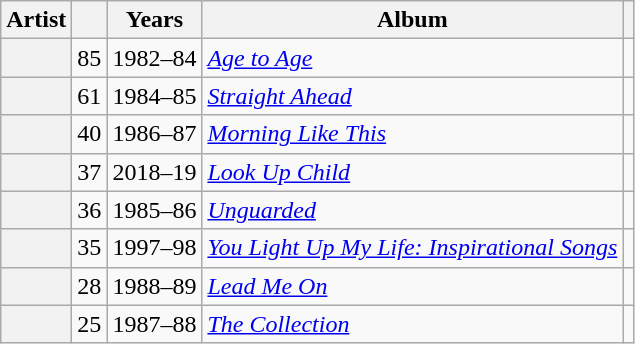<table class="wikitable sortable plainrowheaders" border="1" style="text-align: center;">
<tr>
<th scope=col>Artist</th>
<th scope=col></th>
<th scope=col>Years</th>
<th scope=col>Album</th>
<th scope=col class="unsortable"></th>
</tr>
<tr>
<th scope="row"></th>
<td>85</td>
<td>1982–84</td>
<td style="text-align: left;"><em><a href='#'>Age to Age</a></em></td>
<td style="text-align: center;"></td>
</tr>
<tr>
<th scope="row"></th>
<td>61</td>
<td>1984–85</td>
<td style="text-align: left;"><em><a href='#'>Straight Ahead</a></em></td>
<td style="text-align: center;"></td>
</tr>
<tr>
<th scope="row"></th>
<td>40</td>
<td>1986–87</td>
<td style="text-align: left;"><em><a href='#'>Morning Like This</a></em></td>
<td style="text-align: center;"></td>
</tr>
<tr>
<th scope="row"></th>
<td>37</td>
<td>2018–19</td>
<td style="text-align: left;"><em><a href='#'>Look Up Child</a></em></td>
<td style="text-align: center;"></td>
</tr>
<tr>
<th scope="row"></th>
<td>36</td>
<td>1985–86</td>
<td style="text-align: left;"><em><a href='#'>Unguarded</a></em></td>
<td style="text-align: center;"></td>
</tr>
<tr>
<th scope="row"></th>
<td>35</td>
<td>1997–98</td>
<td style="text-align: left;"><em><a href='#'>You Light Up My Life: Inspirational Songs</a></em></td>
<td style="text-align: center;"></td>
</tr>
<tr>
<th scope="row"></th>
<td>28</td>
<td>1988–89</td>
<td style="text-align: left;"><em><a href='#'>Lead Me On</a></em></td>
<td style="text-align: center;"></td>
</tr>
<tr>
<th scope="row"></th>
<td>25</td>
<td>1987–88</td>
<td style="text-align: left;"><em><a href='#'>The Collection</a></em></td>
<td style="text-align: center;"></td>
</tr>
</table>
